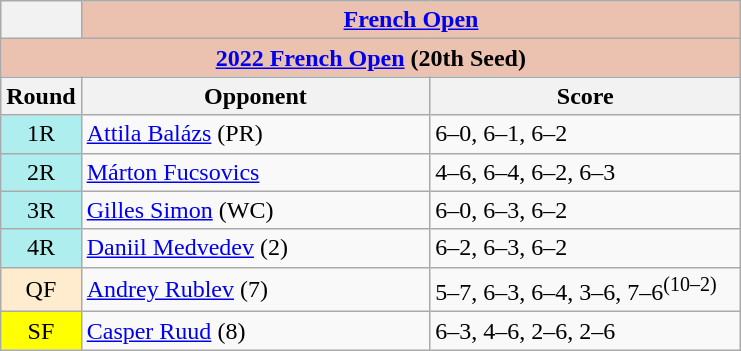<table class="wikitable collapsible collapsed">
<tr>
<th></th>
<th colspan=2 style="background:#ebc2af;"><a href='#'>French Open</a></th>
</tr>
<tr>
<th colspan=3 style="background:#ebc2af;"><a href='#'>2022 French Open</a> (20th Seed)</th>
</tr>
<tr>
<th>Round</th>
<th width=225>Opponent</th>
<th width=200>Score</th>
</tr>
<tr>
<td style="text-align:center; background:#afeeee;">1R</td>
<td> <a href='#'>Attila Balázs</a> (PR)</td>
<td>6–0, 6–1, 6–2</td>
</tr>
<tr>
<td style="text-align:center; background:#afeeee;">2R</td>
<td> <a href='#'>Márton Fucsovics</a></td>
<td>4–6, 6–4, 6–2, 6–3</td>
</tr>
<tr>
<td style="text-align:center; background:#afeeee;">3R</td>
<td> <a href='#'>Gilles Simon</a> (WC)</td>
<td>6–0, 6–3, 6–2</td>
</tr>
<tr>
<td style="text-align:center; background:#afeeee;">4R</td>
<td> <a href='#'>Daniil Medvedev</a> (2)</td>
<td>6–2, 6–3, 6–2</td>
</tr>
<tr>
<td style="text-align:center; background:#ffebcd;">QF</td>
<td> <a href='#'>Andrey Rublev</a> (7)</td>
<td>5–7, 6–3, 6–4, 3–6, 7–6<sup>(10–2)</sup></td>
</tr>
<tr>
<td style="text-align:center; background:yellow;">SF</td>
<td> <a href='#'>Casper Ruud</a> (8)</td>
<td>6–3, 4–6, 2–6, 2–6</td>
</tr>
</table>
